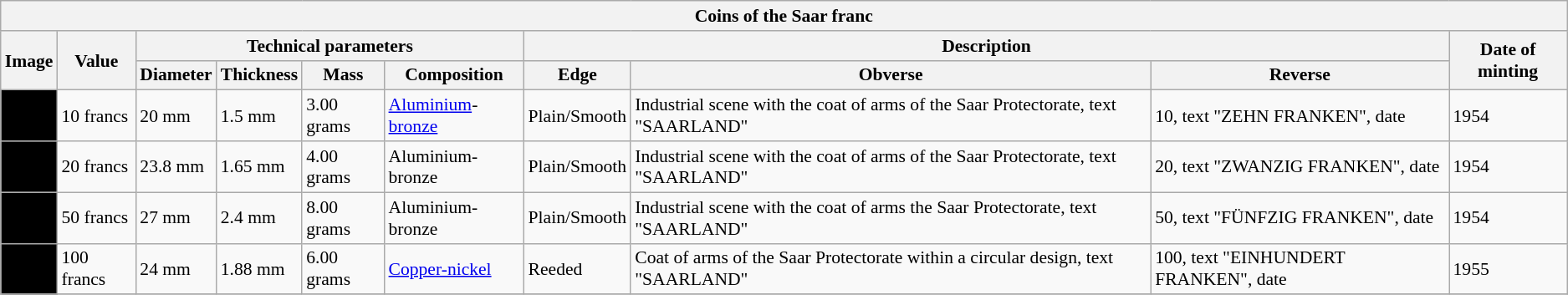<table class="wikitable" style="font-size: 90%">
<tr>
<th colspan="10">Coins of the Saar franc</th>
</tr>
<tr>
<th rowspan="2">Image</th>
<th rowspan="2">Value</th>
<th colspan="4">Technical parameters</th>
<th colspan="3">Description</th>
<th rowspan="2">Date of minting</th>
</tr>
<tr>
<th>Diameter</th>
<th>Thickness</th>
<th>Mass</th>
<th>Composition</th>
<th>Edge</th>
<th>Obverse</th>
<th>Reverse</th>
</tr>
<tr>
<td style="text-align:center; background:#000;"></td>
<td>10 francs</td>
<td>20 mm</td>
<td>1.5 mm</td>
<td>3.00 grams</td>
<td><a href='#'>Aluminium</a>-<a href='#'>bronze</a></td>
<td>Plain/Smooth</td>
<td>Industrial scene with the coat of arms of the Saar Protectorate, text "SAARLAND"</td>
<td>10, text "ZEHN FRANKEN", date</td>
<td>1954</td>
</tr>
<tr>
<td style="text-align:center; background:#000;"></td>
<td>20 francs</td>
<td>23.8 mm</td>
<td>1.65 mm</td>
<td>4.00 grams</td>
<td>Aluminium-bronze</td>
<td>Plain/Smooth</td>
<td>Industrial scene with the coat of arms of the Saar Protectorate, text "SAARLAND"</td>
<td>20, text "ZWANZIG FRANKEN", date</td>
<td>1954</td>
</tr>
<tr>
<td style="text-align:center; background:#000;"></td>
<td>50 francs</td>
<td>27 mm</td>
<td>2.4 mm</td>
<td>8.00 grams</td>
<td>Aluminium-bronze</td>
<td>Plain/Smooth</td>
<td>Industrial scene with the coat of arms the Saar Protectorate, text "SAARLAND"</td>
<td>50, text "FÜNFZIG FRANKEN", date</td>
<td>1954</td>
</tr>
<tr>
<td style="text-align:center; background:#000;"></td>
<td>100 francs</td>
<td>24 mm</td>
<td>1.88 mm</td>
<td>6.00 grams</td>
<td><a href='#'>Copper-nickel</a></td>
<td>Reeded</td>
<td>Coat of arms of the Saar Protectorate within a circular design, text "SAARLAND"</td>
<td>100, text "EINHUNDERT FRANKEN", date</td>
<td>1955</td>
</tr>
<tr>
</tr>
</table>
